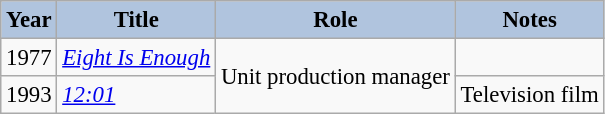<table class="wikitable" style="font-size:95%;">
<tr>
<th style="background:#B0C4DE;">Year</th>
<th style="background:#B0C4DE;">Title</th>
<th style="background:#B0C4DE;">Role</th>
<th style="background:#B0C4DE;">Notes</th>
</tr>
<tr>
<td>1977</td>
<td><em><a href='#'>Eight Is Enough</a></em></td>
<td rowspan=2>Unit production manager</td>
<td></td>
</tr>
<tr>
<td>1993</td>
<td><em><a href='#'>12:01</a></em></td>
<td>Television film</td>
</tr>
</table>
